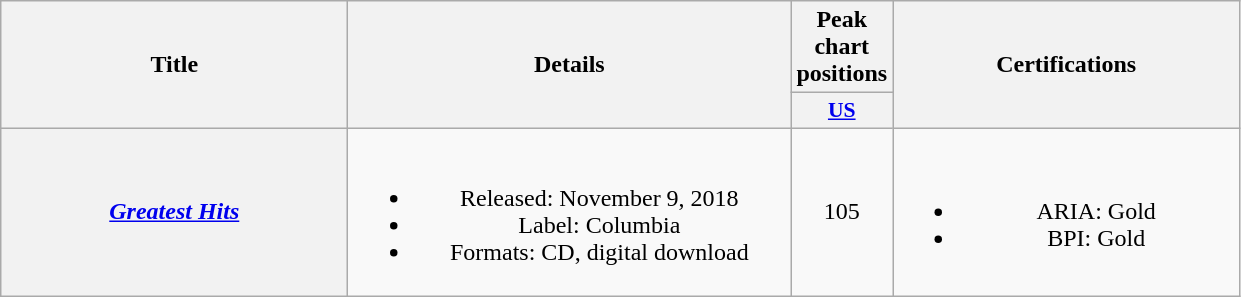<table class="wikitable plainrowheaders" style="text-align:center;">
<tr>
<th scope="col" rowspan="2" style="width:14em;">Title</th>
<th scope="col" rowspan="2" style="width:18em;">Details</th>
<th scope="col" colspan="1">Peak chart positions</th>
<th scope="col" rowspan="2" style="width:14em;">Certifications</th>
</tr>
<tr>
<th scope="col" style="width:2.5em;font-size:90%;"><a href='#'>US</a><br></th>
</tr>
<tr>
<th scope="row"><em><a href='#'>Greatest Hits</a></em></th>
<td><br><ul><li>Released: November 9, 2018</li><li>Label: Columbia</li><li>Formats: CD, digital download</li></ul></td>
<td>105</td>
<td><br><ul><li>ARIA: Gold</li><li>BPI: Gold</li></ul></td>
</tr>
</table>
